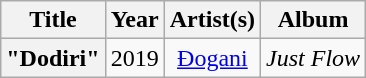<table class="wikitable plainrowheaders" style="text-align:center;">
<tr>
<th scope="col">Title</th>
<th scope="col">Year</th>
<th scope="col">Artist(s)</th>
<th scope="col">Album</th>
</tr>
<tr>
<th scope="row">"Dodiri"</th>
<td>2019</td>
<td><a href='#'>Đogani</a></td>
<td><em>Just Flow</em></td>
</tr>
</table>
